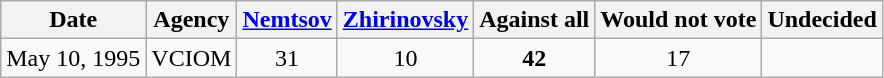<table class=wikitable style=text-align:center>
<tr>
<th>Date</th>
<th>Agency</th>
<th><a href='#'>Nemtsov</a></th>
<th><a href='#'>Zhirinovsky</a></th>
<th>Against all</th>
<th>Would not vote</th>
<th>Undecided</th>
</tr>
<tr>
<td>May 10, 1995</td>
<td>VCIOM</td>
<td>31</td>
<td>10</td>
<td><strong>42</strong></td>
<td>17</td>
<td></td>
</tr>
</table>
